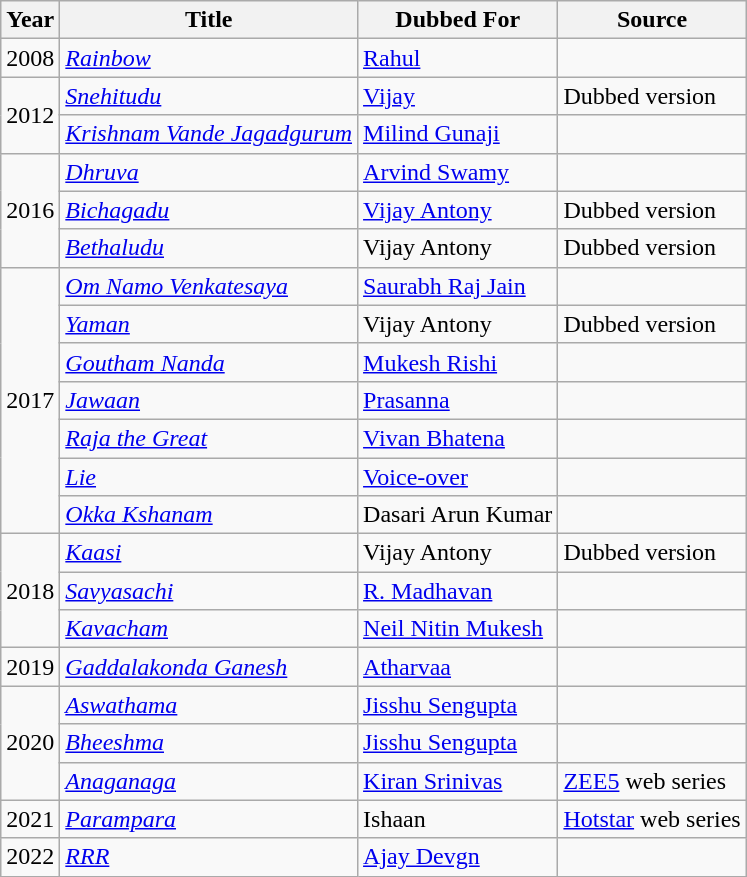<table class="wikitable sortable">
<tr>
<th>Year</th>
<th>Title</th>
<th>Dubbed For</th>
<th>Source</th>
</tr>
<tr>
<td>2008</td>
<td><em><a href='#'>Rainbow</a></em></td>
<td><a href='#'>Rahul</a></td>
<td></td>
</tr>
<tr>
<td rowspan="2">2012</td>
<td><em><a href='#'>Snehitudu</a></em></td>
<td><a href='#'>Vijay</a></td>
<td>Dubbed version</td>
</tr>
<tr>
<td><em><a href='#'>Krishnam Vande Jagadgurum</a></em></td>
<td><a href='#'>Milind Gunaji</a></td>
<td></td>
</tr>
<tr>
<td rowspan="3">2016</td>
<td><em><a href='#'>Dhruva</a></em></td>
<td><a href='#'>Arvind Swamy</a></td>
<td></td>
</tr>
<tr>
<td><em><a href='#'>Bichagadu</a></em></td>
<td><a href='#'>Vijay Antony</a></td>
<td>Dubbed version</td>
</tr>
<tr>
<td><em><a href='#'>Bethaludu</a></em></td>
<td>Vijay Antony</td>
<td>Dubbed version</td>
</tr>
<tr>
<td rowspan="7">2017</td>
<td><em><a href='#'>Om Namo Venkatesaya</a></em></td>
<td><a href='#'>Saurabh Raj Jain</a></td>
<td></td>
</tr>
<tr>
<td><em><a href='#'>Yaman</a></em></td>
<td>Vijay Antony</td>
<td>Dubbed version</td>
</tr>
<tr>
<td><em><a href='#'>Goutham Nanda</a></em></td>
<td><a href='#'>Mukesh Rishi</a></td>
<td></td>
</tr>
<tr>
<td><em><a href='#'>Jawaan</a></em></td>
<td><a href='#'>Prasanna</a></td>
<td></td>
</tr>
<tr>
<td><em><a href='#'>Raja the Great</a></em></td>
<td><a href='#'>Vivan Bhatena</a></td>
<td></td>
</tr>
<tr>
<td><em><a href='#'>Lie</a></em></td>
<td><a href='#'>Voice-over</a></td>
<td></td>
</tr>
<tr>
<td><em><a href='#'>Okka Kshanam</a></em></td>
<td>Dasari Arun Kumar</td>
<td></td>
</tr>
<tr>
<td rowspan="3">2018</td>
<td><em><a href='#'>Kaasi</a></em></td>
<td>Vijay Antony</td>
<td>Dubbed version</td>
</tr>
<tr>
<td><em><a href='#'>Savyasachi</a></em></td>
<td><a href='#'>R. Madhavan</a></td>
<td></td>
</tr>
<tr>
<td><em><a href='#'>Kavacham</a></em></td>
<td><a href='#'>Neil Nitin Mukesh</a></td>
<td></td>
</tr>
<tr>
<td>2019</td>
<td><em><a href='#'>Gaddalakonda Ganesh</a></em></td>
<td><a href='#'>Atharvaa</a></td>
<td></td>
</tr>
<tr>
<td rowspan="3">2020</td>
<td><em><a href='#'>Aswathama</a></em></td>
<td><a href='#'>Jisshu Sengupta</a></td>
<td></td>
</tr>
<tr>
<td><a href='#'><em>Bheeshma</em></a></td>
<td><a href='#'>Jisshu Sengupta</a></td>
<td></td>
</tr>
<tr>
<td><em><a href='#'>Anaganaga</a></em></td>
<td><a href='#'>Kiran Srinivas</a></td>
<td><a href='#'>ZEE5</a> web series</td>
</tr>
<tr>
<td>2021</td>
<td><a href='#'><em>Parampara</em></a></td>
<td>Ishaan</td>
<td><a href='#'>Hotstar</a> web series</td>
</tr>
<tr>
<td>2022</td>
<td><a href='#'><em>RRR</em></a></td>
<td><a href='#'>Ajay Devgn</a></td>
<td></td>
</tr>
</table>
